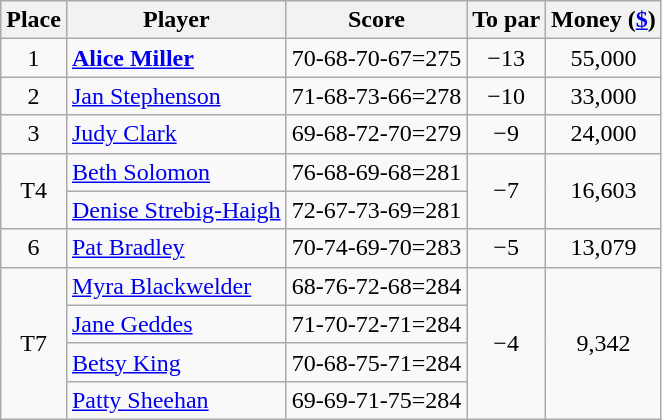<table class="wikitable">
<tr>
<th>Place</th>
<th>Player</th>
<th>Score</th>
<th>To par</th>
<th>Money (<a href='#'>$</a>)</th>
</tr>
<tr>
<td align=center>1</td>
<td> <strong><a href='#'>Alice Miller</a></strong></td>
<td>70-68-70-67=275</td>
<td align=center>−13</td>
<td align=center>55,000</td>
</tr>
<tr>
<td align=center>2</td>
<td> <a href='#'>Jan Stephenson</a></td>
<td>71-68-73-66=278</td>
<td align=center>−10</td>
<td align=center>33,000</td>
</tr>
<tr>
<td align=center>3</td>
<td> <a href='#'>Judy Clark</a></td>
<td>69-68-72-70=279</td>
<td align=center>−9</td>
<td align=center>24,000</td>
</tr>
<tr>
<td align=center rowspan=2>T4</td>
<td> <a href='#'>Beth Solomon</a></td>
<td>76-68-69-68=281</td>
<td align=center rowspan=2>−7</td>
<td align=center rowspan=2>16,603</td>
</tr>
<tr>
<td> <a href='#'>Denise Strebig-Haigh</a></td>
<td>72-67-73-69=281</td>
</tr>
<tr>
<td align=center>6</td>
<td> <a href='#'>Pat Bradley</a></td>
<td>70-74-69-70=283</td>
<td align=center>−5</td>
<td align=center>13,079</td>
</tr>
<tr>
<td align=center rowspan=4>T7</td>
<td> <a href='#'>Myra Blackwelder</a></td>
<td>68-76-72-68=284</td>
<td align=center rowspan=4>−4</td>
<td align=center rowspan=4>9,342</td>
</tr>
<tr>
<td> <a href='#'>Jane Geddes</a></td>
<td>71-70-72-71=284</td>
</tr>
<tr>
<td> <a href='#'>Betsy King</a></td>
<td>70-68-75-71=284</td>
</tr>
<tr>
<td> <a href='#'>Patty Sheehan</a></td>
<td>69-69-71-75=284</td>
</tr>
</table>
